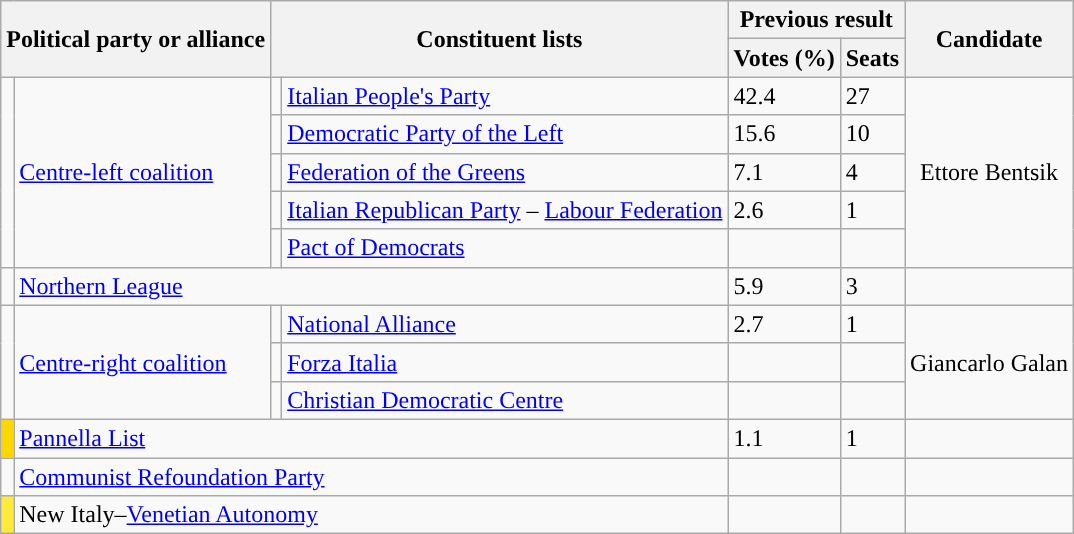<table class="wikitable" style="text-align:left">
<tr>
<th colspan=2 rowspan="2">Political party or alliance</th>
<th colspan=2 rowspan="2">Constituent lists</th>
<th colspan="2">Previous result</th>
<th rowspan="2">Candidate</th>
</tr>
<tr>
<th>Votes (%)</th>
<th>Seats</th>
</tr>
<tr>
<td rowspan="5"></td>
<td rowspan="5"><a href='#'>Centre-left coalition</a></td>
<td></td>
<td><a href='#'>Italian People's Party</a></td>
<td>42.4</td>
<td>27</td>
<td rowspan="5" style="text-align: center;">Ettore Bentsik</td>
</tr>
<tr>
<td></td>
<td style="text-align:left;"><a href='#'>Democratic Party of the Left</a></td>
<td>15.6</td>
<td>10</td>
</tr>
<tr>
<td></td>
<td><a href='#'>Federation of the Greens</a></td>
<td>7.1</td>
<td>4</td>
</tr>
<tr>
<td></td>
<td><a href='#'>Italian Republican Party</a> – <a href='#'>Labour Federation</a></td>
<td>2.6</td>
<td>1</td>
</tr>
<tr>
<td></td>
<td><a href='#'>Pact of Democrats</a></td>
<td></td>
<td></td>
</tr>
<tr>
<td></td>
<td colspan="3"><a href='#'>Northern League</a></td>
<td>5.9</td>
<td>3</td>
<td></td>
</tr>
<tr>
<td rowspan="3" style="background:"></td>
<td rowspan=3><a href='#'>Centre-right coalition</a></td>
<td></td>
<td style="text-align:left;"><a href='#'>National Alliance</a></td>
<td>2.7</td>
<td>1</td>
<td rowspan="3" style="text-align: center;">Giancarlo Galan</td>
</tr>
<tr>
<td></td>
<td style="text-align:left;"><a href='#'>Forza Italia</a></td>
<td></td>
<td></td>
</tr>
<tr>
<td></td>
<td style="text-align:left;"><a href='#'>Christian Democratic Centre</a></td>
<td></td>
<td></td>
</tr>
<tr>
<td bgcolor="gold"></td>
<td colspan="3"><a href='#'>Pannella List</a></td>
<td>1.1</td>
<td>1</td>
<td></td>
</tr>
<tr>
<td></td>
<td colspan="3"><a href='#'>Communist Refoundation Party</a></td>
<td></td>
<td></td>
<td></td>
</tr>
<tr>
<td bgcolor="#FFEB3B"></td>
<td colspan="3">New Italy–<a href='#'>Venetian Autonomy</a></td>
<td></td>
<td></td>
<td></td>
</tr>
</table>
